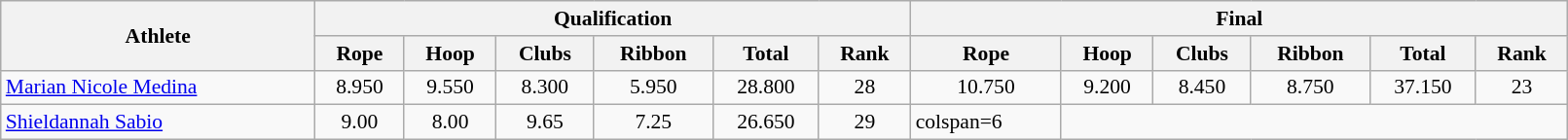<table class="wikitable" width="85%" style="text-align:left; font-size:90%">
<tr>
<th rowspan=2>Athlete</th>
<th colspan=6>Qualification</th>
<th colspan=6>Final</th>
</tr>
<tr>
<th>Rope</th>
<th>Hoop</th>
<th>Clubs</th>
<th>Ribbon</th>
<th>Total</th>
<th>Rank</th>
<th>Rope</th>
<th>Hoop</th>
<th>Clubs</th>
<th>Ribbon</th>
<th>Total</th>
<th>Rank</th>
</tr>
<tr>
<td><a href='#'>Marian Nicole Medina</a></td>
<td align=center>8.950</td>
<td align=center>9.550</td>
<td align=center>8.300</td>
<td align=center>5.950</td>
<td align=center>28.800</td>
<td align=center>28 </td>
<td align=center>10.750</td>
<td align=center>9.200</td>
<td align=center>8.450</td>
<td align=center>8.750</td>
<td align=center>37.150</td>
<td align=center>23</td>
</tr>
<tr>
<td><a href='#'>Shieldannah Sabio</a></td>
<td align=center>9.00</td>
<td align=center>8.00</td>
<td align=center>9.65</td>
<td align=center>7.25</td>
<td align=center>26.650</td>
<td align=center>29</td>
<td>colspan=6</td>
</tr>
</table>
